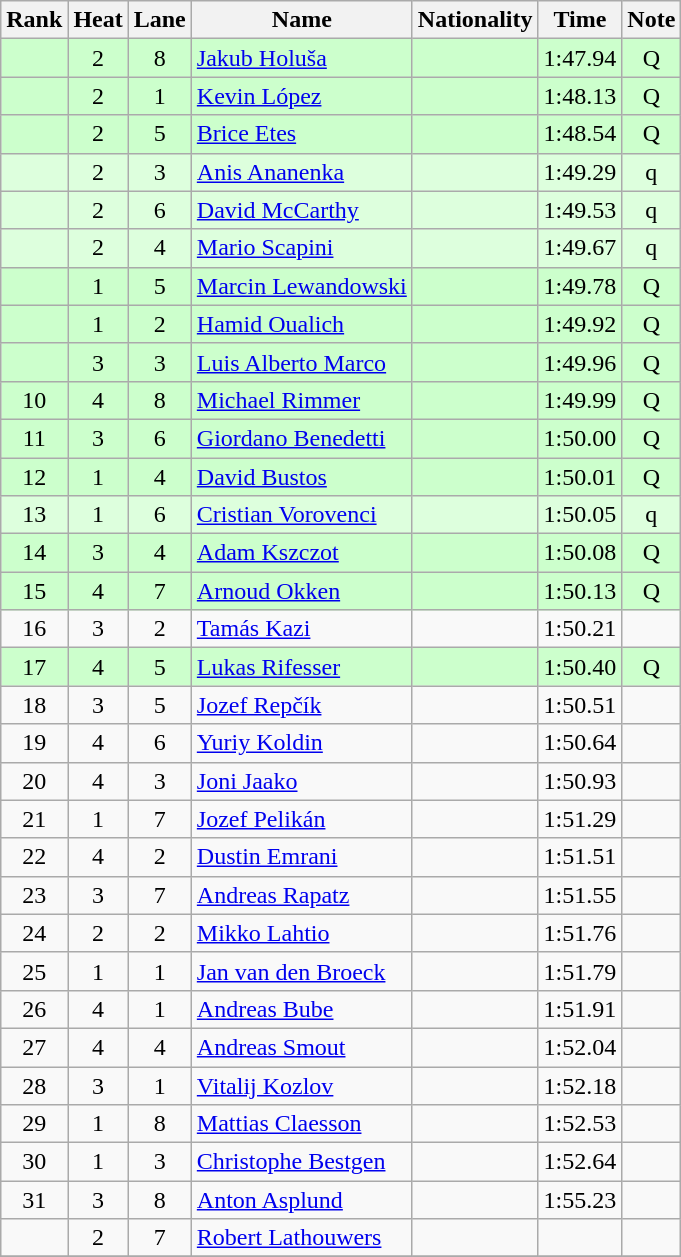<table class="wikitable sortable" style="text-align:center">
<tr>
<th>Rank</th>
<th>Heat</th>
<th>Lane</th>
<th>Name</th>
<th>Nationality</th>
<th>Time</th>
<th>Note</th>
</tr>
<tr bgcolor=ccffcc>
<td></td>
<td>2</td>
<td>8</td>
<td align="left"><a href='#'>Jakub Holuša</a></td>
<td align=left></td>
<td>1:47.94</td>
<td>Q</td>
</tr>
<tr bgcolor=ccffcc>
<td></td>
<td>2</td>
<td>1</td>
<td align="left"><a href='#'>Kevin López</a></td>
<td align=left></td>
<td>1:48.13</td>
<td>Q</td>
</tr>
<tr bgcolor=ccffcc>
<td></td>
<td>2</td>
<td>5</td>
<td align="left"><a href='#'>Brice Etes</a></td>
<td align=left></td>
<td>1:48.54</td>
<td>Q</td>
</tr>
<tr bgcolor=ddffdd>
<td></td>
<td>2</td>
<td>3</td>
<td align="left"><a href='#'>Anis Ananenka</a></td>
<td align=left></td>
<td>1:49.29</td>
<td>q</td>
</tr>
<tr bgcolor=ddffdd>
<td></td>
<td>2</td>
<td>6</td>
<td align="left"><a href='#'>David McCarthy</a></td>
<td align=left></td>
<td>1:49.53</td>
<td>q</td>
</tr>
<tr bgcolor=ddffdd>
<td></td>
<td>2</td>
<td>4</td>
<td align="left"><a href='#'>Mario Scapini</a></td>
<td align=left></td>
<td>1:49.67</td>
<td>q</td>
</tr>
<tr bgcolor=ccffcc>
<td></td>
<td>1</td>
<td>5</td>
<td align="left"><a href='#'>Marcin Lewandowski</a></td>
<td align=left></td>
<td>1:49.78</td>
<td>Q</td>
</tr>
<tr bgcolor=ccffcc>
<td></td>
<td>1</td>
<td>2</td>
<td align="left"><a href='#'>Hamid Oualich</a></td>
<td align=left></td>
<td>1:49.92</td>
<td>Q</td>
</tr>
<tr bgcolor=ccffcc>
<td></td>
<td>3</td>
<td>3</td>
<td align="left"><a href='#'>Luis Alberto Marco</a></td>
<td align=left></td>
<td>1:49.96</td>
<td>Q</td>
</tr>
<tr bgcolor=ccffcc>
<td>10</td>
<td>4</td>
<td>8</td>
<td align="left"><a href='#'>Michael Rimmer</a></td>
<td align=left></td>
<td>1:49.99</td>
<td>Q</td>
</tr>
<tr bgcolor=ccffcc>
<td>11</td>
<td>3</td>
<td>6</td>
<td align="left"><a href='#'>Giordano Benedetti</a></td>
<td align=left></td>
<td>1:50.00</td>
<td>Q</td>
</tr>
<tr bgcolor=ccffcc>
<td>12</td>
<td>1</td>
<td>4</td>
<td align="left"><a href='#'>David Bustos</a></td>
<td align=left></td>
<td>1:50.01</td>
<td>Q</td>
</tr>
<tr bgcolor=ddffdd>
<td>13</td>
<td>1</td>
<td>6</td>
<td align="left"><a href='#'>Cristian Vorovenci</a></td>
<td align=left></td>
<td>1:50.05</td>
<td>q</td>
</tr>
<tr bgcolor=ccffcc>
<td>14</td>
<td>3</td>
<td>4</td>
<td align="left"><a href='#'>Adam Kszczot</a></td>
<td align=left></td>
<td>1:50.08</td>
<td>Q</td>
</tr>
<tr bgcolor=ccffcc>
<td>15</td>
<td>4</td>
<td>7</td>
<td align="left"><a href='#'>Arnoud Okken</a></td>
<td align=left></td>
<td>1:50.13</td>
<td>Q</td>
</tr>
<tr>
<td>16</td>
<td>3</td>
<td>2</td>
<td align="left"><a href='#'>Tamás Kazi</a></td>
<td align=left></td>
<td>1:50.21</td>
<td></td>
</tr>
<tr bgcolor=ccffcc>
<td>17</td>
<td>4</td>
<td>5</td>
<td align="left"><a href='#'>Lukas Rifesser</a></td>
<td align=left></td>
<td>1:50.40</td>
<td>Q</td>
</tr>
<tr>
<td>18</td>
<td>3</td>
<td>5</td>
<td align="left"><a href='#'>Jozef Repčík</a></td>
<td align=left></td>
<td>1:50.51</td>
<td></td>
</tr>
<tr>
<td>19</td>
<td>4</td>
<td>6</td>
<td align="left"><a href='#'>Yuriy Koldin</a></td>
<td align=left></td>
<td>1:50.64</td>
<td></td>
</tr>
<tr>
<td>20</td>
<td>4</td>
<td>3</td>
<td align="left"><a href='#'>Joni Jaako</a></td>
<td align=left></td>
<td>1:50.93</td>
<td></td>
</tr>
<tr>
<td>21</td>
<td>1</td>
<td>7</td>
<td align="left"><a href='#'>Jozef Pelikán</a></td>
<td align=left></td>
<td>1:51.29</td>
<td></td>
</tr>
<tr>
<td>22</td>
<td>4</td>
<td>2</td>
<td align="left"><a href='#'>Dustin Emrani</a></td>
<td align=left></td>
<td>1:51.51</td>
<td></td>
</tr>
<tr>
<td>23</td>
<td>3</td>
<td>7</td>
<td align="left"><a href='#'>Andreas Rapatz</a></td>
<td align=left></td>
<td>1:51.55</td>
<td></td>
</tr>
<tr>
<td>24</td>
<td>2</td>
<td>2</td>
<td align="left"><a href='#'>Mikko Lahtio</a></td>
<td align=left></td>
<td>1:51.76</td>
<td></td>
</tr>
<tr>
<td>25</td>
<td>1</td>
<td>1</td>
<td align="left"><a href='#'>Jan van den Broeck</a></td>
<td align=left></td>
<td>1:51.79</td>
<td></td>
</tr>
<tr>
<td>26</td>
<td>4</td>
<td>1</td>
<td align="left"><a href='#'>Andreas Bube</a></td>
<td align=left></td>
<td>1:51.91</td>
<td></td>
</tr>
<tr>
<td>27</td>
<td>4</td>
<td>4</td>
<td align="left"><a href='#'>Andreas Smout</a></td>
<td align=left></td>
<td>1:52.04</td>
<td></td>
</tr>
<tr>
<td>28</td>
<td>3</td>
<td>1</td>
<td align="left"><a href='#'>Vitalij Kozlov</a></td>
<td align=left></td>
<td>1:52.18</td>
<td></td>
</tr>
<tr>
<td>29</td>
<td>1</td>
<td>8</td>
<td align="left"><a href='#'>Mattias Claesson</a></td>
<td align=left></td>
<td>1:52.53</td>
<td></td>
</tr>
<tr>
<td>30</td>
<td>1</td>
<td>3</td>
<td align="left"><a href='#'>Christophe Bestgen</a></td>
<td align=left></td>
<td>1:52.64</td>
<td></td>
</tr>
<tr>
<td>31</td>
<td>3</td>
<td>8</td>
<td align="left"><a href='#'>Anton Asplund</a></td>
<td align=left></td>
<td>1:55.23</td>
<td></td>
</tr>
<tr>
<td></td>
<td>2</td>
<td>7</td>
<td align="left"><a href='#'>Robert Lathouwers</a></td>
<td align=left></td>
<td></td>
<td></td>
</tr>
<tr>
</tr>
</table>
